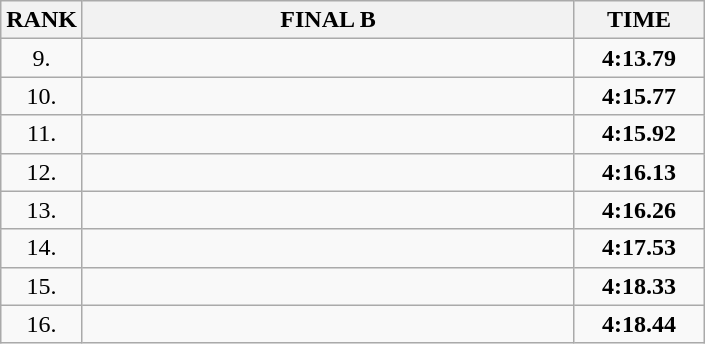<table class="wikitable">
<tr>
<th>RANK</th>
<th style="width: 20em">FINAL B</th>
<th style="width: 5em">TIME</th>
</tr>
<tr>
<td align="center">9.</td>
<td></td>
<td align="center"><strong>4:13.79</strong></td>
</tr>
<tr>
<td align="center">10.</td>
<td></td>
<td align="center"><strong>4:15.77</strong></td>
</tr>
<tr>
<td align="center">11.</td>
<td></td>
<td align="center"><strong>4:15.92</strong></td>
</tr>
<tr>
<td align="center">12.</td>
<td></td>
<td align="center"><strong>4:16.13</strong></td>
</tr>
<tr>
<td align="center">13.</td>
<td></td>
<td align="center"><strong>4:16.26</strong></td>
</tr>
<tr>
<td align="center">14.</td>
<td></td>
<td align="center"><strong>4:17.53</strong></td>
</tr>
<tr>
<td align="center">15.</td>
<td></td>
<td align="center"><strong>4:18.33</strong></td>
</tr>
<tr>
<td align="center">16.</td>
<td></td>
<td align="center"><strong>4:18.44</strong></td>
</tr>
</table>
